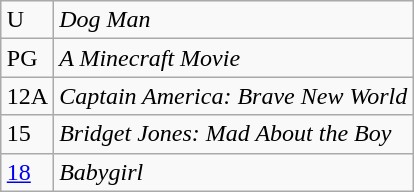<table class="wikitable sortable" style="margin:auto; margin:auto;">
<tr>
<td>U</td>
<td><em>Dog Man</em></td>
</tr>
<tr>
<td>PG</td>
<td><em>A Minecraft Movie</em></td>
</tr>
<tr>
<td>12A</td>
<td><em>Captain America: Brave New World</em></td>
</tr>
<tr>
<td>15</td>
<td><em>Bridget Jones: Mad About the Boy</em></td>
</tr>
<tr>
<td><a href='#'>18</a></td>
<td><em>Babygirl</em> </td>
</tr>
</table>
